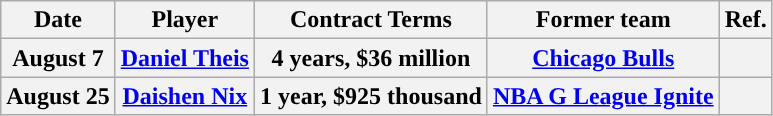<table class="wikitable sortable sortable" style="text-align: center">
<tr>
<th>Date</th>
<th>Player</th>
<th>Contract Terms</th>
<th>Former team</th>
<th>Ref.</th>
</tr>
<tr>
<th>August 7</th>
<th><a href='#'>Daniel Theis</a></th>
<th>4 years, $36 million</th>
<th><a href='#'>Chicago Bulls</a></th>
<th></th>
</tr>
<tr>
<th>August 25</th>
<th><a href='#'>Daishen Nix</a></th>
<th>1 year, $925 thousand</th>
<th><a href='#'>NBA G League Ignite</a></th>
<th></th>
</tr>
</table>
